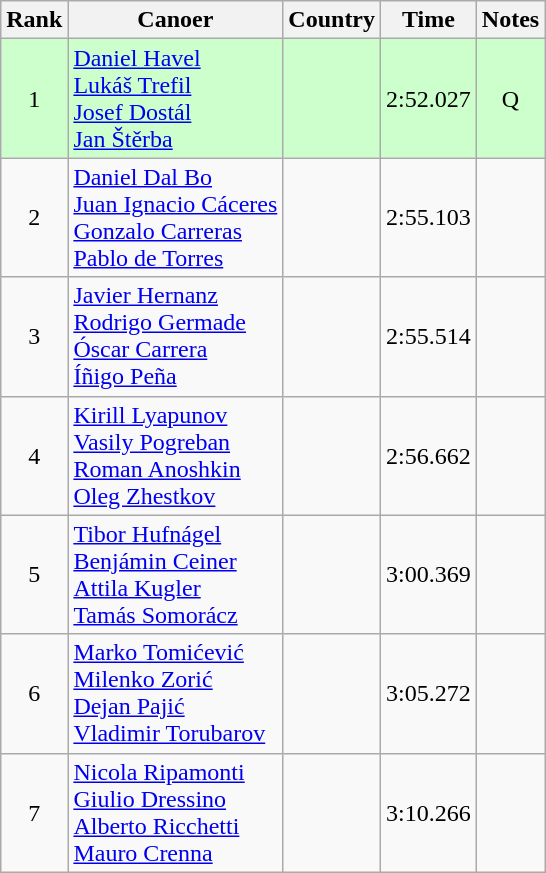<table class="wikitable" style="text-align:center;">
<tr>
<th>Rank</th>
<th>Canoer</th>
<th>Country</th>
<th>Time</th>
<th>Notes</th>
</tr>
<tr bgcolor=ccffcc>
<td>1</td>
<td align="left"><a href='#'>Daniel Havel</a><br><a href='#'>Lukáš Trefil</a><br><a href='#'>Josef Dostál</a><br><a href='#'>Jan Štěrba</a></td>
<td align="left"></td>
<td>2:52.027</td>
<td>Q</td>
</tr>
<tr>
<td>2</td>
<td align="left"><a href='#'>Daniel Dal Bo</a><br><a href='#'>Juan Ignacio Cáceres</a><br><a href='#'>Gonzalo Carreras</a><br><a href='#'>Pablo de Torres</a></td>
<td align="left"></td>
<td>2:55.103</td>
<td></td>
</tr>
<tr>
<td>3</td>
<td align="left"><a href='#'>Javier Hernanz</a><br><a href='#'>Rodrigo Germade</a><br><a href='#'>Óscar Carrera</a><br><a href='#'>Íñigo Peña</a></td>
<td align="left"></td>
<td>2:55.514</td>
<td></td>
</tr>
<tr>
<td>4</td>
<td align="left"><a href='#'>Kirill Lyapunov</a><br><a href='#'>Vasily Pogreban</a><br><a href='#'>Roman Anoshkin</a><br><a href='#'>Oleg Zhestkov</a></td>
<td align="left"></td>
<td>2:56.662</td>
<td></td>
</tr>
<tr>
<td>5</td>
<td align="left"><a href='#'>Tibor Hufnágel</a><br><a href='#'>Benjámin Ceiner</a><br><a href='#'>Attila Kugler</a><br><a href='#'>Tamás Somorácz</a></td>
<td align="left"></td>
<td>3:00.369</td>
<td></td>
</tr>
<tr>
<td>6</td>
<td align="left"><a href='#'>Marko Tomićević</a><br><a href='#'>Milenko Zorić</a><br><a href='#'>Dejan Pajić</a><br><a href='#'>Vladimir Torubarov</a></td>
<td align="left"></td>
<td>3:05.272</td>
<td></td>
</tr>
<tr>
<td>7</td>
<td align="left"><a href='#'>Nicola Ripamonti</a><br><a href='#'>Giulio Dressino</a><br><a href='#'>Alberto Ricchetti</a><br><a href='#'>Mauro Crenna</a></td>
<td align="left"></td>
<td>3:10.266</td>
<td></td>
</tr>
</table>
